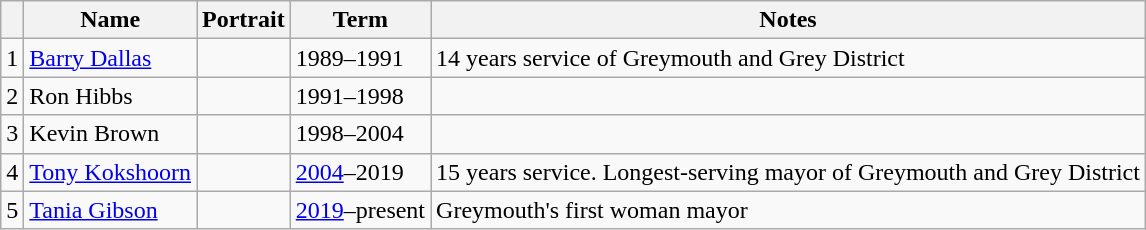<table class="wikitable">
<tr>
<th></th>
<th>Name</th>
<th>Portrait</th>
<th>Term</th>
<th>Notes</th>
</tr>
<tr>
<td align=center>1</td>
<td><a href='#'>Barry Dallas</a></td>
<td></td>
<td>1989–1991</td>
<td> 14 years service of Greymouth and Grey District</td>
</tr>
<tr>
<td align=center>2</td>
<td>Ron Hibbs</td>
<td></td>
<td>1991–1998</td>
<td></td>
</tr>
<tr>
<td align=center>3</td>
<td>Kevin Brown</td>
<td></td>
<td>1998–2004</td>
<td></td>
</tr>
<tr>
<td align=center>4</td>
<td><a href='#'>Tony Kokshoorn</a></td>
<td></td>
<td><a href='#'>2004</a>–2019</td>
<td> 15 years service. Longest-serving mayor of Greymouth and Grey District</td>
</tr>
<tr>
<td align=center>5</td>
<td><a href='#'>Tania Gibson</a></td>
<td></td>
<td><a href='#'>2019</a>–present</td>
<td> Greymouth's first woman mayor</td>
</tr>
</table>
